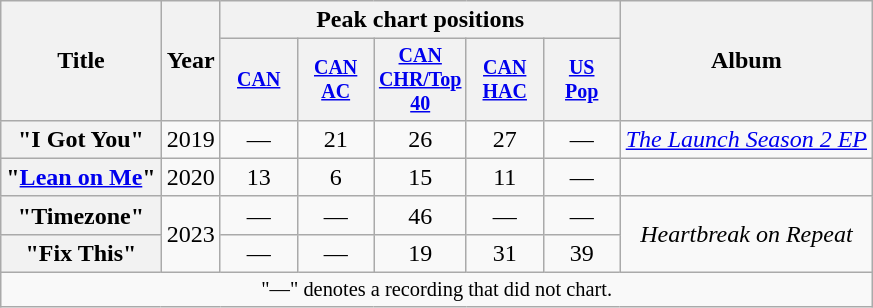<table class="wikitable plainrowheaders" style="text-align:center;">
<tr>
<th scope="col" rowspan="2">Title</th>
<th scope="col" rowspan="2">Year</th>
<th colspan="5" scope="col">Peak chart positions</th>
<th scope="col" rowspan="2">Album</th>
</tr>
<tr style="font-size:smaller;">
<th style="width:45px;"><a href='#'>CAN</a><br></th>
<th style="width:45px;"><a href='#'>CAN<br>AC</a><br></th>
<th style="width:45px;"><a href='#'>CAN<br>CHR/Top 40</a><br></th>
<th style="width:45px;"><a href='#'>CAN<br>HAC</a><br></th>
<th style="width:45px;"><a href='#'>US<br>Pop</a><br></th>
</tr>
<tr>
<th scope="row">"I Got You"</th>
<td>2019</td>
<td>—</td>
<td>21</td>
<td>26</td>
<td>27</td>
<td>—</td>
<td><em><a href='#'>The Launch Season 2 EP</a></em></td>
</tr>
<tr>
<th scope="row">"<a href='#'>Lean on Me</a>"<br></th>
<td>2020</td>
<td>13</td>
<td>6</td>
<td>15</td>
<td>11</td>
<td>—</td>
<td></td>
</tr>
<tr>
<th scope="row">"Timezone"</th>
<td rowspan="2">2023</td>
<td>—</td>
<td>—</td>
<td>46</td>
<td>—</td>
<td>—</td>
<td rowspan="2"><em>Heartbreak on Repeat</em></td>
</tr>
<tr>
<th scope="row">"Fix This"<br></th>
<td>—</td>
<td>—</td>
<td>19</td>
<td>31</td>
<td>39</td>
</tr>
<tr>
<td colspan="9" style="font-size:85%">"—" denotes a recording that did not chart.</td>
</tr>
</table>
